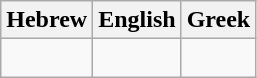<table class="wikitable">
<tr>
<th>Hebrew</th>
<th>English</th>
<th>Greek</th>
</tr>
<tr>
<td style="text-align:right;"><br></td>
<td><br></td>
<td><br></td>
</tr>
</table>
